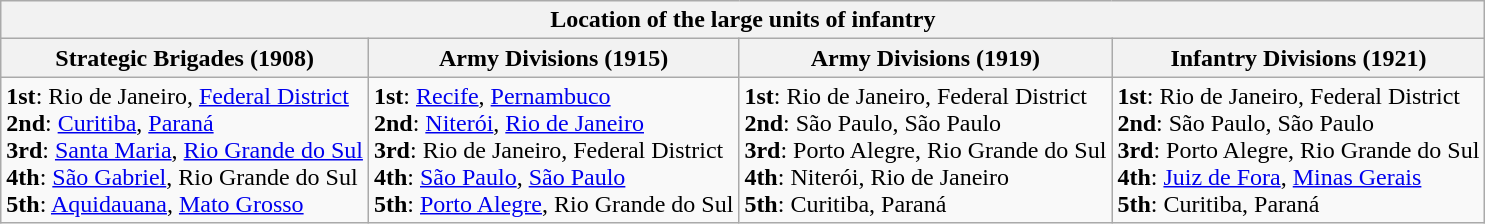<table class="wikitable mw-collapsible mw-collapsed">
<tr>
<th colspan="4">Location of the large units of infantry</th>
</tr>
<tr>
<th>Strategic Brigades (1908)</th>
<th>Army Divisions (1915)</th>
<th>Army Divisions (1919)</th>
<th>Infantry Divisions (1921)</th>
</tr>
<tr>
<td><strong>1st</strong>: Rio de Janeiro, <a href='#'>Federal District</a><br><strong>2nd</strong>: <a href='#'>Curitiba</a>, <a href='#'>Paraná</a><br><strong>3rd</strong>: <a href='#'>Santa Maria</a>, <a href='#'>Rio Grande do Sul</a><br><strong>4th</strong>: <a href='#'>São Gabriel</a>, Rio Grande do Sul<br><strong>5th</strong>: <a href='#'>Aquidauana</a>, <a href='#'>Mato Grosso</a></td>
<td><strong>1st</strong>: <a href='#'>Recife</a>, <a href='#'>Pernambuco</a><br><strong>2nd</strong>: <a href='#'>Niterói</a>, <a href='#'>Rio de Janeiro</a><br><strong>3rd</strong>: Rio de Janeiro, Federal District<br><strong>4th</strong>: <a href='#'>São Paulo</a>, <a href='#'>São Paulo</a><br><strong>5th</strong>: <a href='#'>Porto Alegre</a>, Rio Grande do Sul</td>
<td><strong>1st</strong>: Rio de Janeiro, Federal District<br><strong>2nd</strong>: São Paulo, São Paulo<br><strong>3rd</strong>: Porto Alegre, Rio Grande do Sul<br><strong>4th</strong>: Niterói, Rio de Janeiro<br><strong>5th</strong>: Curitiba, Paraná</td>
<td><strong>1st</strong>: Rio de Janeiro, Federal District<br><strong>2nd</strong>: São Paulo, São Paulo<br><strong>3rd</strong>: Porto Alegre, Rio Grande do Sul<br><strong>4th</strong>: <a href='#'>Juiz de Fora</a>, <a href='#'>Minas Gerais</a><br><strong>5th</strong>: Curitiba, Paraná</td>
</tr>
</table>
